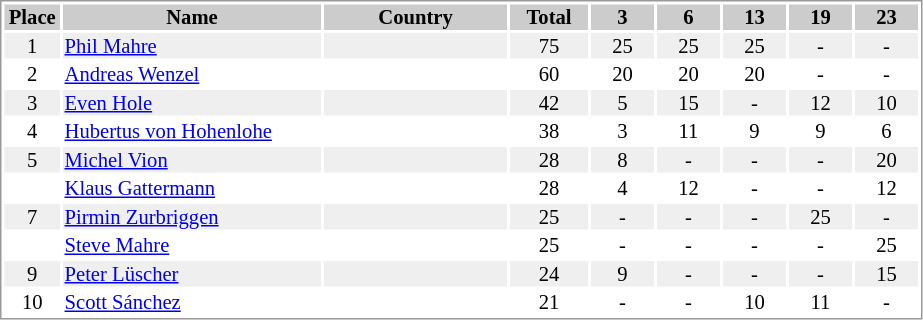<table border="0" style="border: 1px solid #999; background-color:#FFFFFF; text-align:center; font-size:86%; line-height:15px;">
<tr align="center" bgcolor="#CCCCCC">
<th width=35>Place</th>
<th width=170>Name</th>
<th width=120>Country</th>
<th width=50>Total</th>
<th width=40>3</th>
<th width=40>6</th>
<th width=40>13</th>
<th width=40>19</th>
<th width=40>23</th>
</tr>
<tr bgcolor="#EFEFEF">
<td>1</td>
<td align="left"><a href='#'>Phil Mahre</a></td>
<td align="left"></td>
<td>75</td>
<td>25</td>
<td>25</td>
<td>25</td>
<td>-</td>
<td>-</td>
</tr>
<tr>
<td>2</td>
<td align="left"><a href='#'>Andreas Wenzel</a></td>
<td align="left"></td>
<td>60</td>
<td>20</td>
<td>20</td>
<td>20</td>
<td>-</td>
<td>-</td>
</tr>
<tr bgcolor="#EFEFEF">
<td>3</td>
<td align="left"><a href='#'>Even Hole</a></td>
<td align="left"></td>
<td>42</td>
<td>5</td>
<td>15</td>
<td>-</td>
<td>12</td>
<td>10</td>
</tr>
<tr>
<td>4</td>
<td align="left"><a href='#'>Hubertus von Hohenlohe</a></td>
<td align="left"></td>
<td>38</td>
<td>3</td>
<td>11</td>
<td>9</td>
<td>9</td>
<td>6</td>
</tr>
<tr bgcolor="#EFEFEF">
<td>5</td>
<td align="left"><a href='#'>Michel Vion</a></td>
<td align="left"></td>
<td>28</td>
<td>8</td>
<td>-</td>
<td>-</td>
<td>-</td>
<td>20</td>
</tr>
<tr>
<td></td>
<td align="left"><a href='#'>Klaus Gattermann</a></td>
<td align="left"></td>
<td>28</td>
<td>4</td>
<td>12</td>
<td>-</td>
<td>-</td>
<td>12</td>
</tr>
<tr bgcolor="#EFEFEF">
<td>7</td>
<td align="left"><a href='#'>Pirmin Zurbriggen</a></td>
<td align="left"></td>
<td>25</td>
<td>-</td>
<td>-</td>
<td>-</td>
<td>25</td>
<td>-</td>
</tr>
<tr>
<td></td>
<td align="left"><a href='#'>Steve Mahre</a></td>
<td align="left"></td>
<td>25</td>
<td>-</td>
<td>-</td>
<td>-</td>
<td>-</td>
<td>25</td>
</tr>
<tr bgcolor="#EFEFEF">
<td>9</td>
<td align="left"><a href='#'>Peter Lüscher</a></td>
<td align="left"></td>
<td>24</td>
<td>9</td>
<td>-</td>
<td>-</td>
<td>-</td>
<td>15</td>
</tr>
<tr>
<td>10</td>
<td align="left"><a href='#'>Scott Sánchez</a></td>
<td align="left"></td>
<td>21</td>
<td>-</td>
<td>-</td>
<td>10</td>
<td>11</td>
<td>-</td>
</tr>
</table>
